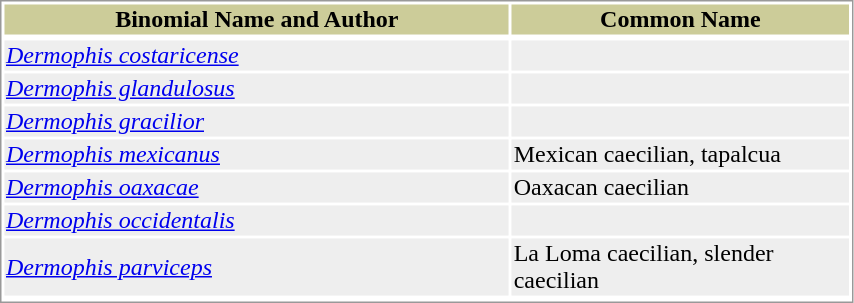<table style="text-align:left; border:1px solid #999999; width: 45%">
<tr style="background:#CCCC99; text-align: center; ">
<th style="width: 60%; ">Binomial Name and Author</th>
<th style="width: 40%; ">Common Name</th>
</tr>
<tr>
</tr>
<tr style="background:#EEEEEE;">
<td><em><a href='#'>Dermophis costaricense</a></em> </td>
<td></td>
</tr>
<tr style="background:#EEEEEE;">
<td><em><a href='#'>Dermophis glandulosus</a></em> </td>
<td></td>
</tr>
<tr style="background:#EEEEEE;">
<td><em><a href='#'>Dermophis gracilior</a></em> </td>
<td></td>
</tr>
<tr style="background:#EEEEEE;">
<td><em><a href='#'>Dermophis mexicanus</a></em> </td>
<td>Mexican caecilian, tapalcua</td>
</tr>
<tr style="background:#EEEEEE;">
<td><em><a href='#'>Dermophis oaxacae</a></em> </td>
<td>Oaxacan caecilian</td>
</tr>
<tr style="background:#EEEEEE;">
<td><em><a href='#'>Dermophis occidentalis</a></em> </td>
<td></td>
</tr>
<tr style="background:#EEEEEE;">
<td><em><a href='#'>Dermophis parviceps</a></em> </td>
<td>La Loma caecilian, slender caecilian</td>
</tr>
<tr>
</tr>
</table>
